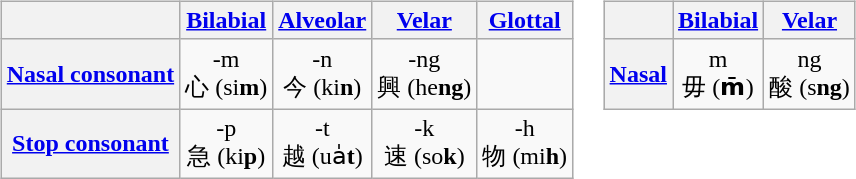<table>
<tr>
<td valign=top><br><table class="wikitable" style="text-align:center;">
<tr>
<th></th>
<th><a href='#'>Bilabial</a></th>
<th><a href='#'>Alveolar</a></th>
<th><a href='#'>Velar</a></th>
<th><a href='#'>Glottal</a></th>
</tr>
<tr>
<th><a href='#'>Nasal consonant</a></th>
<td>-m <br>心 (si<strong>m</strong>)</td>
<td>-n <br>今 (ki<strong>n</strong>)</td>
<td>-ng <br>興 (he<strong>ng</strong>)</td>
<td></td>
</tr>
<tr>
<th><a href='#'>Stop consonant</a></th>
<td>-p <br>急 (ki<strong>p</strong>)</td>
<td>-t <br>越 (ua̍<strong>t</strong>)</td>
<td>-k <br>速 (so<strong>k</strong>)</td>
<td>-h <br>物 (mi<strong>h</strong>)</td>
</tr>
</table>
</td>
<td valign=top><br><table class="wikitable" style="text-align:center;">
<tr>
<th></th>
<th><a href='#'>Bilabial</a></th>
<th><a href='#'>Velar</a></th>
</tr>
<tr>
<th><a href='#'>Nasal</a></th>
<td>m <br> 毋 (<strong>m̄</strong>)</td>
<td>ng <br> 酸 (s<strong>ng</strong>)</td>
</tr>
</table>
</td>
</tr>
</table>
